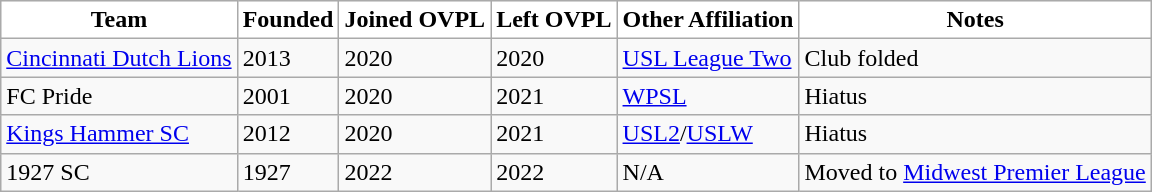<table class="wikitable sortable" style="text-align:left">
<tr>
<th style="background:white">Team</th>
<th style="background:white">Founded</th>
<th style="background:white">Joined OVPL</th>
<th style="background:white">Left OVPL</th>
<th style="background:white">Other Affiliation</th>
<th style="background:white">Notes</th>
</tr>
<tr>
<td><a href='#'>Cincinnati Dutch Lions</a></td>
<td>2013</td>
<td>2020</td>
<td>2020</td>
<td><a href='#'>USL League Two</a></td>
<td>Club folded</td>
</tr>
<tr>
<td>FC Pride</td>
<td>2001</td>
<td>2020</td>
<td>2021</td>
<td><a href='#'>WPSL</a></td>
<td>Hiatus</td>
</tr>
<tr>
<td><a href='#'>Kings Hammer SC</a></td>
<td>2012</td>
<td>2020</td>
<td>2021</td>
<td><a href='#'>USL2</a>/<a href='#'>USLW</a></td>
<td>Hiatus</td>
</tr>
<tr>
<td>1927 SC</td>
<td>1927</td>
<td>2022</td>
<td>2022</td>
<td>N/A</td>
<td>Moved to <a href='#'>Midwest Premier League</a></td>
</tr>
</table>
